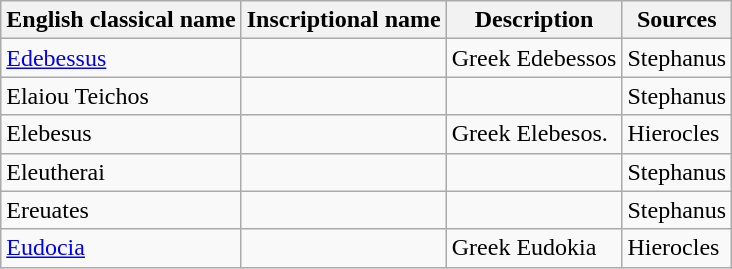<table class="wikitable sortable">
<tr>
<th>English classical name</th>
<th>Inscriptional name</th>
<th>Description</th>
<th>Sources</th>
</tr>
<tr>
<td><a href='#'>Edebessus</a></td>
<td></td>
<td>Greek Edebessos</td>
<td>Stephanus</td>
</tr>
<tr>
<td>Elaiou Teichos</td>
<td></td>
<td></td>
<td>Stephanus</td>
</tr>
<tr>
<td>Elebesus</td>
<td></td>
<td>Greek Elebesos.</td>
<td>Hierocles</td>
</tr>
<tr>
<td>Eleutherai</td>
<td></td>
<td></td>
<td>Stephanus</td>
</tr>
<tr>
<td>Ereuates</td>
<td></td>
<td></td>
<td>Stephanus</td>
</tr>
<tr>
<td><a href='#'>Eudocia</a></td>
<td></td>
<td>Greek Eudokia</td>
<td>Hierocles</td>
</tr>
</table>
